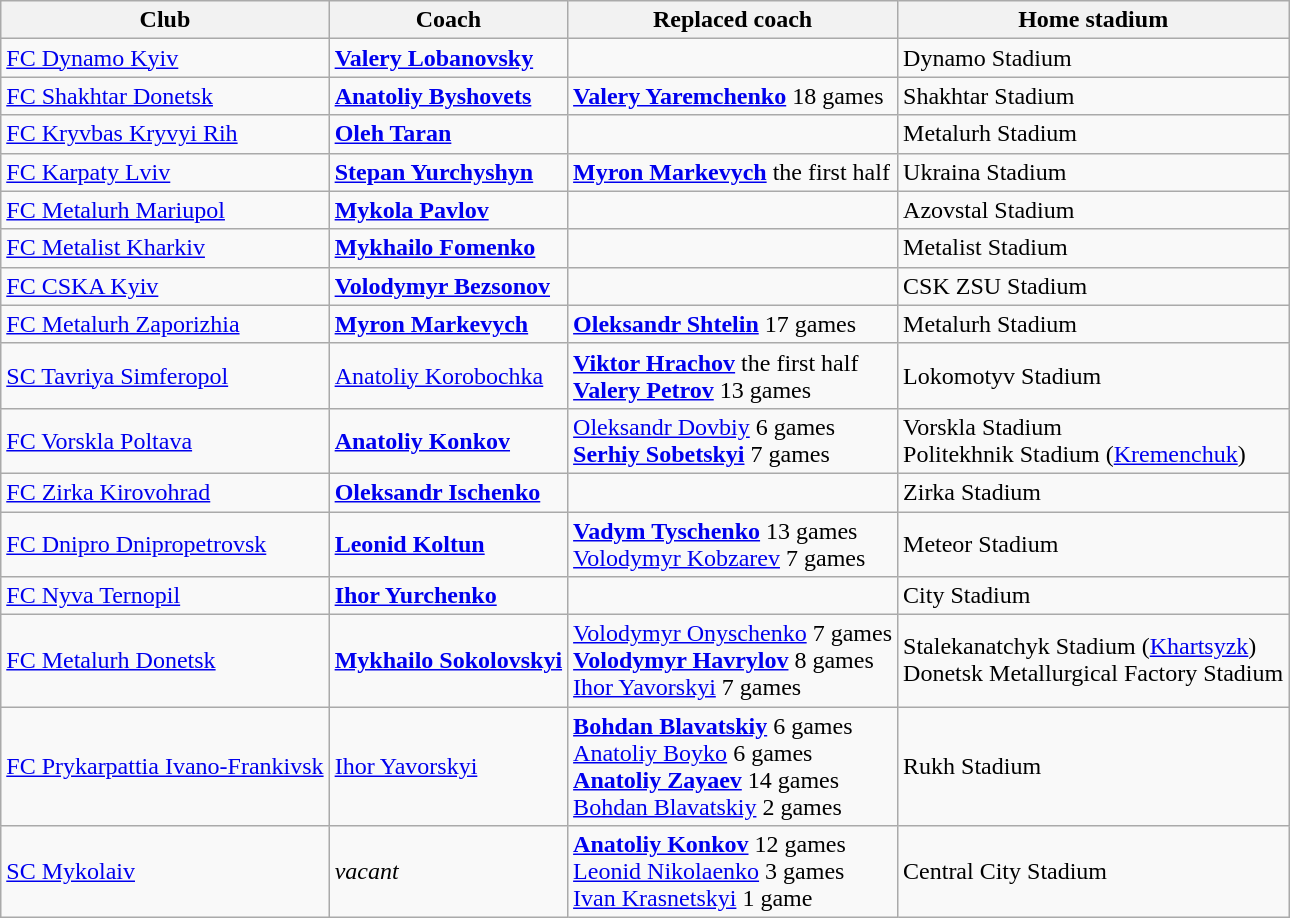<table class="wikitable">
<tr>
<th>Club</th>
<th>Coach</th>
<th>Replaced coach</th>
<th>Home stadium</th>
</tr>
<tr>
<td><a href='#'>FC Dynamo Kyiv</a></td>
<td> <strong><a href='#'>Valery Lobanovsky</a></strong></td>
<td></td>
<td>Dynamo Stadium</td>
</tr>
<tr>
<td><a href='#'>FC Shakhtar Donetsk</a></td>
<td> <strong><a href='#'>Anatoliy Byshovets</a></strong></td>
<td> <strong><a href='#'>Valery Yaremchenko</a></strong> 18 games</td>
<td>Shakhtar Stadium</td>
</tr>
<tr>
<td><a href='#'>FC Kryvbas Kryvyi Rih</a></td>
<td> <strong><a href='#'>Oleh Taran</a></strong></td>
<td></td>
<td>Metalurh Stadium</td>
</tr>
<tr>
<td><a href='#'>FC Karpaty Lviv</a></td>
<td> <strong><a href='#'>Stepan Yurchyshyn</a></strong></td>
<td> <strong><a href='#'>Myron Markevych</a></strong> the first half</td>
<td>Ukraina Stadium</td>
</tr>
<tr>
<td><a href='#'>FC Metalurh Mariupol</a></td>
<td> <strong><a href='#'>Mykola Pavlov</a></strong></td>
<td></td>
<td>Azovstal Stadium</td>
</tr>
<tr>
<td><a href='#'>FC Metalist Kharkiv</a></td>
<td> <strong><a href='#'>Mykhailo Fomenko</a></strong></td>
<td></td>
<td>Metalist Stadium</td>
</tr>
<tr>
<td><a href='#'>FC CSKA Kyiv</a></td>
<td> <strong><a href='#'>Volodymyr Bezsonov</a></strong></td>
<td></td>
<td>CSK ZSU Stadium</td>
</tr>
<tr>
<td><a href='#'>FC Metalurh Zaporizhia</a></td>
<td> <strong><a href='#'>Myron Markevych</a></strong></td>
<td> <strong><a href='#'>Oleksandr Shtelin</a></strong> 17 games</td>
<td>Metalurh Stadium</td>
</tr>
<tr>
<td><a href='#'>SC Tavriya Simferopol</a></td>
<td> <a href='#'>Anatoliy Korobochka</a></td>
<td> <strong><a href='#'>Viktor Hrachov</a></strong> the first half <br>  <strong><a href='#'>Valery Petrov</a></strong> 13 games</td>
<td>Lokomotyv Stadium</td>
</tr>
<tr>
<td><a href='#'>FC Vorskla Poltava</a></td>
<td> <strong><a href='#'>Anatoliy Konkov</a></strong></td>
<td> <a href='#'>Oleksandr Dovbiy</a> 6 games <br>  <strong><a href='#'>Serhiy Sobetskyi</a></strong> 7 games</td>
<td>Vorskla Stadium <br> Politekhnik Stadium (<a href='#'>Kremenchuk</a>)</td>
</tr>
<tr>
<td><a href='#'>FC Zirka Kirovohrad</a></td>
<td> <strong><a href='#'>Oleksandr Ischenko</a></strong></td>
<td></td>
<td>Zirka Stadium</td>
</tr>
<tr>
<td><a href='#'>FC Dnipro Dnipropetrovsk</a></td>
<td> <strong><a href='#'>Leonid Koltun</a></strong></td>
<td> <strong><a href='#'>Vadym Tyschenko</a></strong> 13 games <br>  <a href='#'>Volodymyr Kobzarev</a> 7 games</td>
<td>Meteor Stadium</td>
</tr>
<tr>
<td><a href='#'>FC Nyva Ternopil</a></td>
<td> <strong><a href='#'>Ihor Yurchenko</a></strong></td>
<td></td>
<td>City Stadium</td>
</tr>
<tr>
<td><a href='#'>FC Metalurh Donetsk</a></td>
<td> <strong><a href='#'>Mykhailo Sokolovskyi</a></strong></td>
<td> <a href='#'>Volodymyr Onyschenko</a> 7 games<br> <strong><a href='#'>Volodymyr Havrylov</a></strong> 8 games<br> <a href='#'>Ihor Yavorskyi</a> 7 games</td>
<td>Stalekanatchyk Stadium (<a href='#'>Khartsyzk</a>)<br>Donetsk Metallurgical Factory Stadium</td>
</tr>
<tr>
<td><a href='#'>FC Prykarpattia Ivano-Frankivsk</a></td>
<td> <a href='#'>Ihor Yavorskyi</a></td>
<td> <strong><a href='#'>Bohdan Blavatskiy</a></strong> 6 games<br> <a href='#'>Anatoliy Boyko</a> 6 games<br> <strong><a href='#'>Anatoliy Zayaev</a></strong> 14 games<br> <a href='#'>Bohdan Blavatskiy</a> 2 games</td>
<td>Rukh Stadium</td>
</tr>
<tr>
<td><a href='#'>SC Mykolaiv</a></td>
<td><em>vacant</em></td>
<td> <strong><a href='#'>Anatoliy Konkov</a></strong> 12 games<br> <a href='#'>Leonid Nikolaenko</a> 3 games<br> <a href='#'>Ivan Krasnetskyi</a> 1 game</td>
<td>Central City Stadium</td>
</tr>
</table>
